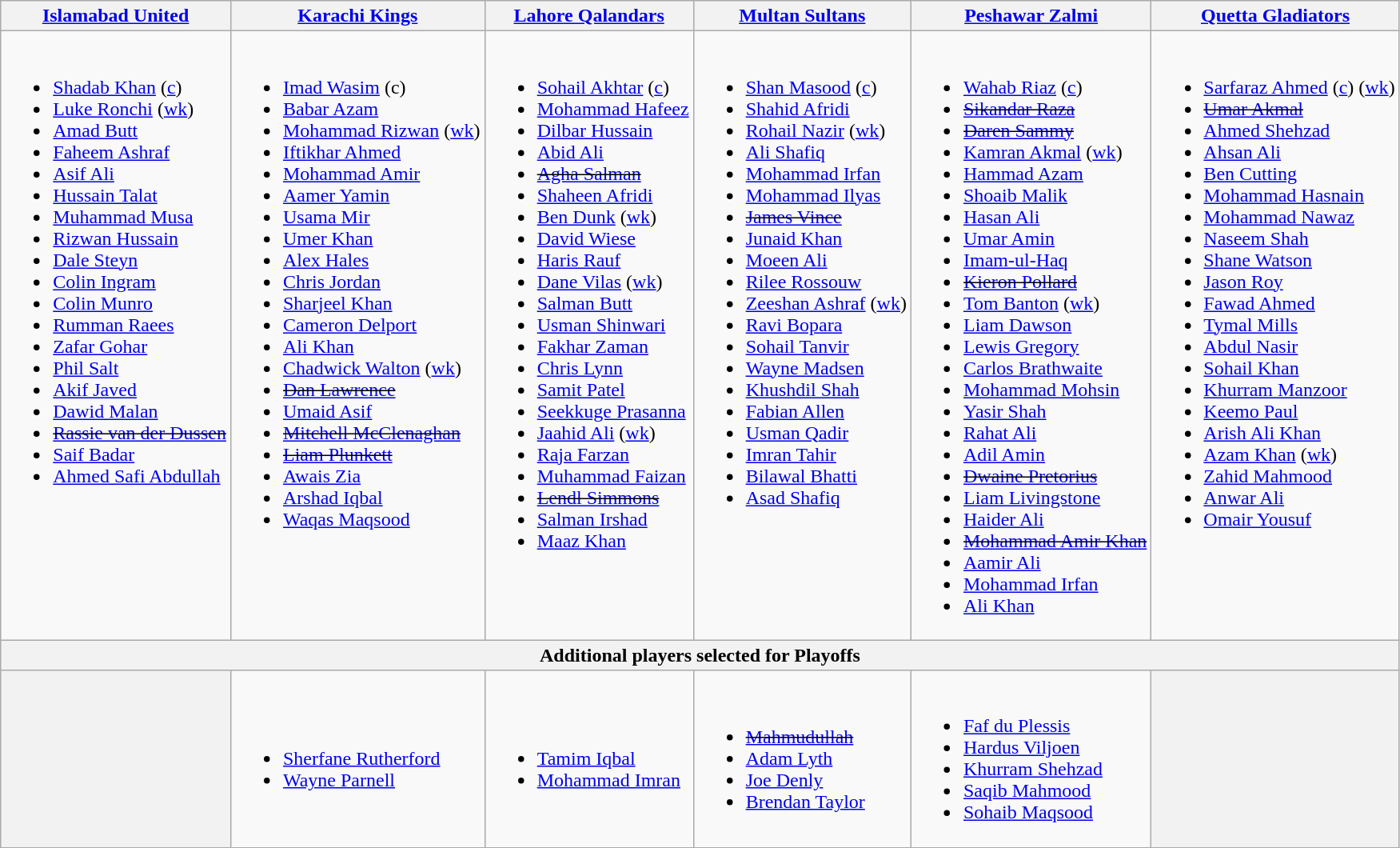<table class="wikitable">
<tr>
<th><a href='#'>Islamabad United</a></th>
<th><a href='#'>Karachi Kings</a></th>
<th><a href='#'>Lahore Qalandars</a></th>
<th><a href='#'>Multan Sultans</a></th>
<th><a href='#'>Peshawar Zalmi</a></th>
<th><a href='#'>Quetta Gladiators</a></th>
</tr>
<tr>
<td valign=top><br><ul><li><a href='#'>Shadab Khan</a> (<a href='#'>c</a>)</li><li><a href='#'>Luke Ronchi</a> (<a href='#'>wk</a>)</li><li><a href='#'>Amad Butt</a></li><li><a href='#'>Faheem Ashraf</a></li><li><a href='#'>Asif Ali</a></li><li><a href='#'>Hussain Talat</a></li><li><a href='#'>Muhammad Musa</a></li><li><a href='#'>Rizwan Hussain</a></li><li><a href='#'>Dale Steyn</a></li><li><a href='#'>Colin Ingram</a></li><li><a href='#'>Colin Munro</a></li><li><a href='#'>Rumman Raees</a></li><li><a href='#'>Zafar Gohar</a></li><li><a href='#'>Phil Salt</a></li><li><a href='#'>Akif Javed</a></li><li><a href='#'>Dawid Malan</a></li><li><s><a href='#'>Rassie van der Dussen</a></s></li><li><a href='#'>Saif Badar</a></li><li><a href='#'>Ahmed Safi Abdullah</a></li></ul></td>
<td valign=top><br><ul><li><a href='#'>Imad Wasim</a> (c)</li><li><a href='#'>Babar Azam</a></li><li><a href='#'>Mohammad Rizwan</a> (<a href='#'>wk</a>)</li><li><a href='#'>Iftikhar Ahmed</a></li><li><a href='#'>Mohammad Amir</a></li><li><a href='#'>Aamer Yamin</a></li><li><a href='#'>Usama Mir</a></li><li><a href='#'>Umer Khan</a></li><li><a href='#'>Alex Hales</a></li><li><a href='#'>Chris Jordan</a></li><li><a href='#'>Sharjeel Khan</a></li><li><a href='#'>Cameron Delport</a></li><li><a href='#'>Ali Khan</a></li><li><a href='#'>Chadwick Walton</a> (<a href='#'>wk</a>)</li><li><s><a href='#'>Dan Lawrence</a></s></li><li><a href='#'>Umaid Asif</a></li><li><s><a href='#'>Mitchell McClenaghan</a></s></li><li><s><a href='#'>Liam Plunkett</a></s></li><li><a href='#'>Awais Zia</a></li><li><a href='#'>Arshad Iqbal</a></li><li><a href='#'>Waqas Maqsood</a></li></ul></td>
<td valign=top><br><ul><li><a href='#'>Sohail Akhtar</a> (<a href='#'>c</a>)</li><li><a href='#'>Mohammad Hafeez</a></li><li><a href='#'>Dilbar Hussain</a></li><li><a href='#'>Abid Ali</a></li><li><s><a href='#'>Agha Salman</a></s></li><li><a href='#'>Shaheen Afridi</a></li><li><a href='#'>Ben Dunk</a> (<a href='#'>wk</a>)</li><li><a href='#'>David Wiese</a></li><li><a href='#'>Haris Rauf</a></li><li><a href='#'>Dane Vilas</a> (<a href='#'>wk</a>)</li><li><a href='#'>Salman Butt</a></li><li><a href='#'>Usman Shinwari</a></li><li><a href='#'>Fakhar Zaman</a></li><li><a href='#'>Chris Lynn</a></li><li><a href='#'>Samit Patel</a></li><li><a href='#'>Seekkuge Prasanna</a></li><li><a href='#'>Jaahid Ali</a> (<a href='#'>wk</a>)</li><li><a href='#'>Raja Farzan</a></li><li><a href='#'>Muhammad Faizan</a></li><li><s><a href='#'>Lendl Simmons</a></s></li><li><a href='#'>Salman Irshad</a></li><li><a href='#'>Maaz Khan</a></li></ul></td>
<td valign=top><br><ul><li><a href='#'>Shan Masood</a> (<a href='#'>c</a>)</li><li><a href='#'>Shahid Afridi</a></li><li><a href='#'>Rohail Nazir</a> (<a href='#'>wk</a>)</li><li><a href='#'>Ali Shafiq</a></li><li><a href='#'>Mohammad Irfan</a></li><li><a href='#'>Mohammad Ilyas</a></li><li><s><a href='#'>James Vince</a></s></li><li><a href='#'>Junaid Khan</a></li><li><a href='#'>Moeen Ali</a></li><li><a href='#'>Rilee Rossouw</a></li><li><a href='#'>Zeeshan Ashraf</a> (<a href='#'>wk</a>)</li><li><a href='#'>Ravi Bopara</a></li><li><a href='#'>Sohail Tanvir</a></li><li><a href='#'>Wayne Madsen</a></li><li><a href='#'>Khushdil Shah</a></li><li><a href='#'>Fabian Allen</a></li><li><a href='#'>Usman Qadir</a></li><li><a href='#'>Imran Tahir</a></li><li><a href='#'>Bilawal Bhatti</a></li><li><a href='#'>Asad Shafiq</a></li></ul></td>
<td valign=top><br><ul><li><a href='#'>Wahab Riaz</a> (<a href='#'>c</a>)</li><li><s><a href='#'>Sikandar Raza</a></s></li><li><s><a href='#'>Daren Sammy</a></s></li><li><a href='#'>Kamran Akmal</a> (<a href='#'>wk</a>)</li><li><a href='#'>Hammad Azam</a></li><li><a href='#'>Shoaib Malik</a></li><li><a href='#'>Hasan Ali</a></li><li><a href='#'>Umar Amin</a></li><li><a href='#'>Imam-ul-Haq</a></li><li><s><a href='#'>Kieron Pollard</a> </s></li><li><a href='#'>Tom Banton</a> (<a href='#'>wk</a>)</li><li><a href='#'>Liam Dawson</a></li><li><a href='#'>Lewis Gregory</a></li><li><a href='#'>Carlos Brathwaite</a></li><li><a href='#'>Mohammad Mohsin</a></li><li><a href='#'>Yasir Shah</a></li><li><a href='#'>Rahat Ali</a></li><li><a href='#'>Adil Amin</a></li><li><s><a href='#'>Dwaine Pretorius</a></s></li><li><a href='#'>Liam Livingstone</a></li><li><a href='#'>Haider Ali</a></li><li><s><a href='#'>Mohammad Amir Khan</a></s></li><li><a href='#'>Aamir Ali</a></li><li><a href='#'>Mohammad Irfan</a></li><li><a href='#'>Ali Khan</a></li></ul></td>
<td valign=top><br><ul><li><a href='#'>Sarfaraz Ahmed</a> (<a href='#'>c</a>) (<a href='#'>wk</a>)</li><li><s><a href='#'>Umar Akmal</a></s></li><li><a href='#'>Ahmed Shehzad</a></li><li><a href='#'>Ahsan Ali</a></li><li><a href='#'>Ben Cutting</a></li><li><a href='#'>Mohammad Hasnain</a></li><li><a href='#'>Mohammad Nawaz</a></li><li><a href='#'>Naseem Shah</a></li><li><a href='#'>Shane Watson</a></li><li><a href='#'>Jason Roy</a></li><li><a href='#'>Fawad Ahmed</a></li><li><a href='#'>Tymal Mills</a></li><li><a href='#'>Abdul Nasir</a></li><li><a href='#'>Sohail Khan</a></li><li><a href='#'>Khurram Manzoor</a></li><li><a href='#'>Keemo Paul</a></li><li><a href='#'>Arish Ali Khan</a></li><li><a href='#'>Azam Khan</a> (<a href='#'>wk</a>)</li><li><a href='#'>Zahid Mahmood</a></li><li><a href='#'>Anwar Ali</a></li><li><a href='#'>Omair Yousuf</a></li></ul></td>
</tr>
<tr>
<th colspan="6">Additional players selected for Playoffs</th>
</tr>
<tr>
<th></th>
<td><br><ul><li><a href='#'>Sherfane Rutherford</a></li><li><a href='#'>Wayne Parnell</a></li></ul></td>
<td><br><ul><li><a href='#'>Tamim Iqbal</a></li><li><a href='#'>Mohammad Imran</a></li></ul></td>
<td><br><ul><li><s><a href='#'>Mahmudullah</a></s></li><li><a href='#'>Adam Lyth</a></li><li><a href='#'>Joe Denly</a></li><li><a href='#'>Brendan Taylor</a></li></ul></td>
<td><br><ul><li><a href='#'>Faf du Plessis</a></li><li><a href='#'>Hardus Viljoen</a></li><li><a href='#'>Khurram Shehzad</a></li><li><a href='#'>Saqib Mahmood</a></li><li><a href='#'>Sohaib Maqsood</a></li></ul></td>
<th></th>
</tr>
</table>
